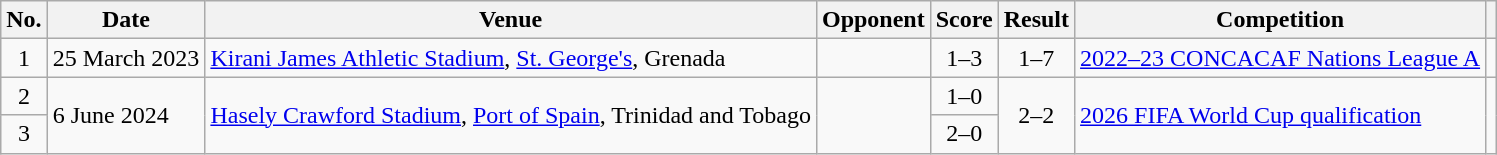<table class="wikitable sortable">
<tr>
<th scope="col">No.</th>
<th scope="col">Date</th>
<th scope="col">Venue</th>
<th scope="col">Opponent</th>
<th scope="col">Score</th>
<th scope="col">Result</th>
<th scope="col">Competition</th>
<th scope="col" class="unsortable"></th>
</tr>
<tr>
<td style="text-align:center">1</td>
<td>25 March 2023</td>
<td><a href='#'>Kirani James Athletic Stadium</a>, <a href='#'>St. George's</a>, Grenada</td>
<td></td>
<td style="text-align:center">1–3</td>
<td style="text-align:center">1–7</td>
<td><a href='#'>2022–23 CONCACAF Nations League A</a></td>
<td></td>
</tr>
<tr>
<td style="text-align:center">2</td>
<td rowspan="2">6 June 2024</td>
<td rowspan="2"><a href='#'>Hasely Crawford Stadium</a>, <a href='#'>Port of Spain</a>, Trinidad and Tobago</td>
<td rowspan="2"></td>
<td style="text-align:center">1–0</td>
<td rowspan="2" style="text-align:center">2–2</td>
<td rowspan="2"><a href='#'>2026 FIFA World Cup qualification</a></td>
<td rowspan="2"></td>
</tr>
<tr>
<td style="text-align:center">3</td>
<td style="text-align:center">2–0</td>
</tr>
</table>
